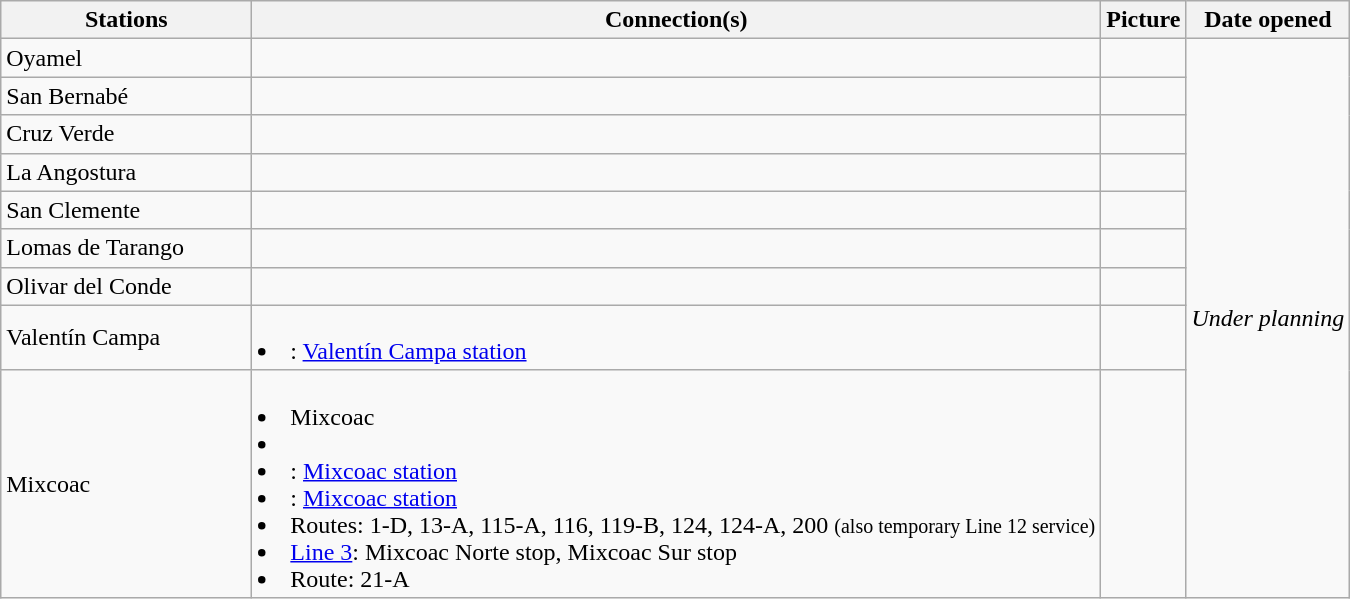<table class="wikitable">
<tr>
<th width="160px">Stations</th>
<th>Connection(s)</th>
<th>Picture</th>
<th>Date opened</th>
</tr>
<tr>
<td> Oyamel</td>
<td></td>
<td></td>
<td rowspan=9><em>Under planning</em></td>
</tr>
<tr>
<td> San Bernabé</td>
<td></td>
<td></td>
</tr>
<tr>
<td> Cruz Verde</td>
<td></td>
<td></td>
</tr>
<tr>
<td> La Angostura</td>
<td></td>
<td></td>
</tr>
<tr>
<td> San Clemente</td>
<td></td>
<td></td>
</tr>
<tr>
<td> Lomas de Tarango</td>
<td></td>
<td></td>
</tr>
<tr>
<td> Olivar del Conde</td>
<td></td>
<td></td>
</tr>
<tr>
<td> Valentín Campa</td>
<td><br><li> : <a href='#'>Valentín Campa station</a></li></td>
<td></td>
</tr>
<tr>
<td> Mixcoac</td>
<td><br><li> Mixcoac</li>
<li></li>
<li> : <a href='#'>Mixcoac station</a></li>
<li> : <a href='#'>Mixcoac station</a></li>
<li> Routes: 1-D, 13-A, 115-A, 116, 119-B, 124, 124-A, 200 <small>(also temporary Line 12 service)</small></li>
<li>  <a href='#'>Line 3</a>: Mixcoac Norte stop, Mixcoac Sur stop</li>
<li> Route: 21-A</td>
<td></td>
</tr>
</table>
